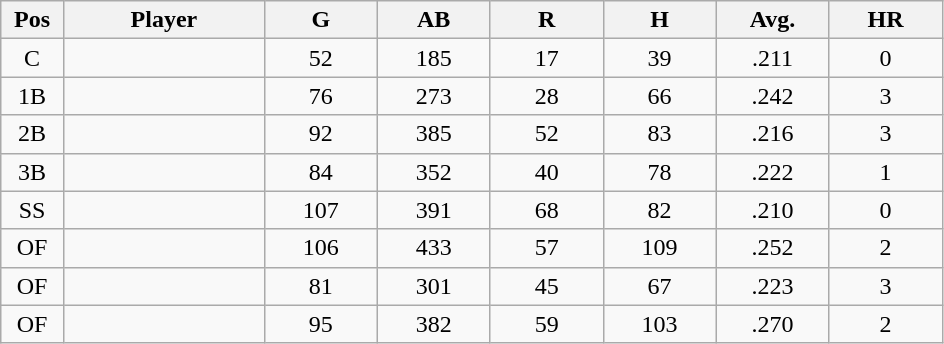<table class="wikitable sortable">
<tr>
<th bgcolor="#DDDDFF" width="5%">Pos</th>
<th bgcolor="#DDDDFF" width="16%">Player</th>
<th bgcolor="#DDDDFF" width="9%">G</th>
<th bgcolor="#DDDDFF" width="9%">AB</th>
<th bgcolor="#DDDDFF" width="9%">R</th>
<th bgcolor="#DDDDFF" width="9%">H</th>
<th bgcolor="#DDDDFF" width="9%">Avg.</th>
<th bgcolor="#DDDDFF" width="9%">HR</th>
</tr>
<tr align="center">
<td>C</td>
<td></td>
<td>52</td>
<td>185</td>
<td>17</td>
<td>39</td>
<td>.211</td>
<td>0</td>
</tr>
<tr align="center">
<td>1B</td>
<td></td>
<td>76</td>
<td>273</td>
<td>28</td>
<td>66</td>
<td>.242</td>
<td>3</td>
</tr>
<tr align="center">
<td>2B</td>
<td></td>
<td>92</td>
<td>385</td>
<td>52</td>
<td>83</td>
<td>.216</td>
<td>3</td>
</tr>
<tr align="center">
<td>3B</td>
<td></td>
<td>84</td>
<td>352</td>
<td>40</td>
<td>78</td>
<td>.222</td>
<td>1</td>
</tr>
<tr align="center">
<td>SS</td>
<td></td>
<td>107</td>
<td>391</td>
<td>68</td>
<td>82</td>
<td>.210</td>
<td>0</td>
</tr>
<tr align="center">
<td>OF</td>
<td></td>
<td>106</td>
<td>433</td>
<td>57</td>
<td>109</td>
<td>.252</td>
<td>2</td>
</tr>
<tr align="center">
<td>OF</td>
<td></td>
<td>81</td>
<td>301</td>
<td>45</td>
<td>67</td>
<td>.223</td>
<td>3</td>
</tr>
<tr align="center">
<td>OF</td>
<td></td>
<td>95</td>
<td>382</td>
<td>59</td>
<td>103</td>
<td>.270</td>
<td>2</td>
</tr>
</table>
